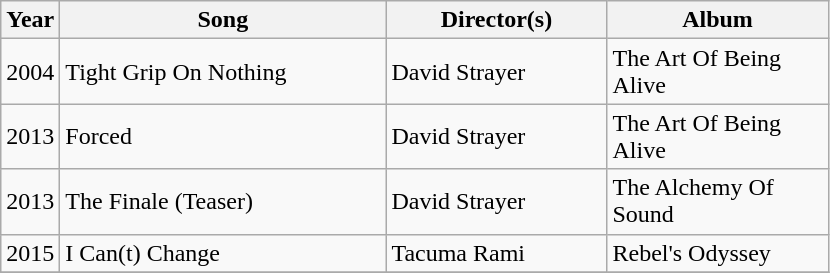<table class="wikitable">
<tr>
<th>Year</th>
<th style="width:250px; width:210px;">Song</th>
<th style="width:140px;">Director(s)</th>
<th style="width:140px;">Album</th>
</tr>
<tr>
<td rowspan="1">2004</td>
<td>Tight Grip On Nothing</td>
<td>David Strayer</td>
<td rowspan="1">The Art Of Being Alive</td>
</tr>
<tr>
<td rowspan="1">2013</td>
<td>Forced</td>
<td>David Strayer</td>
<td rowspan="1">The Art Of Being Alive</td>
</tr>
<tr>
<td rowspan="1">2013</td>
<td>The Finale (Teaser)</td>
<td>David Strayer</td>
<td rowspan="1">The Alchemy Of Sound</td>
</tr>
<tr>
<td rowspan="1">2015</td>
<td>I Can(t) Change</td>
<td>Tacuma Rami</td>
<td rowspan="1">Rebel's Odyssey</td>
</tr>
<tr>
</tr>
</table>
